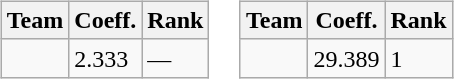<table>
<tr valign=top>
<td><br><table class="wikitable">
<tr>
<th>Team</th>
<th>Coeff.</th>
<th>Rank</th>
</tr>
<tr>
<td><strong></strong></td>
<td>2.333</td>
<td>—</td>
</tr>
</table>
</td>
<td><br><table class="wikitable">
<tr>
<th>Team</th>
<th>Coeff.</th>
<th>Rank</th>
</tr>
<tr>
<td><strong></strong></td>
<td>29.389</td>
<td>1</td>
</tr>
</table>
</td>
</tr>
</table>
